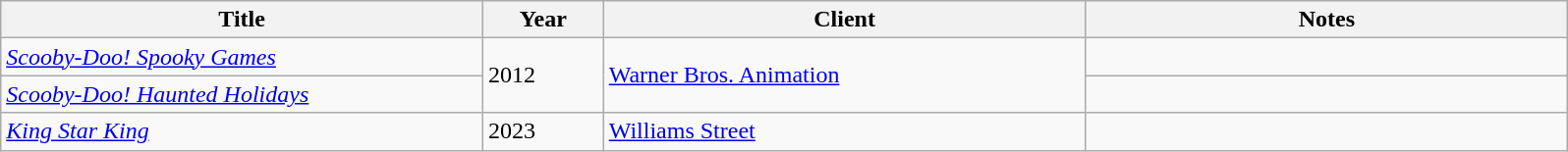<table class="wikitable sortable" style="width: auto style="width:65%; table-layout: fixed">
<tr>
<th style="width:20%;">Title</th>
<th style="width:5%;">Year</th>
<th style="width:20%;">Client</th>
<th style="width:20%;" class="unsortable">Notes</th>
</tr>
<tr>
<td><em><a href='#'>Scooby-Doo! Spooky Games</a></em></td>
<td rowspan=2>2012</td>
<td rowspan=2><a href='#'>Warner Bros. Animation</a></td>
<td></td>
</tr>
<tr>
<td><em><a href='#'>Scooby-Doo! Haunted Holidays</a></em></td>
<td></td>
</tr>
<tr>
<td><em><a href='#'>King Star King</a></em></td>
<td>2023</td>
<td><a href='#'>Williams Street</a></td>
</tr>
</table>
